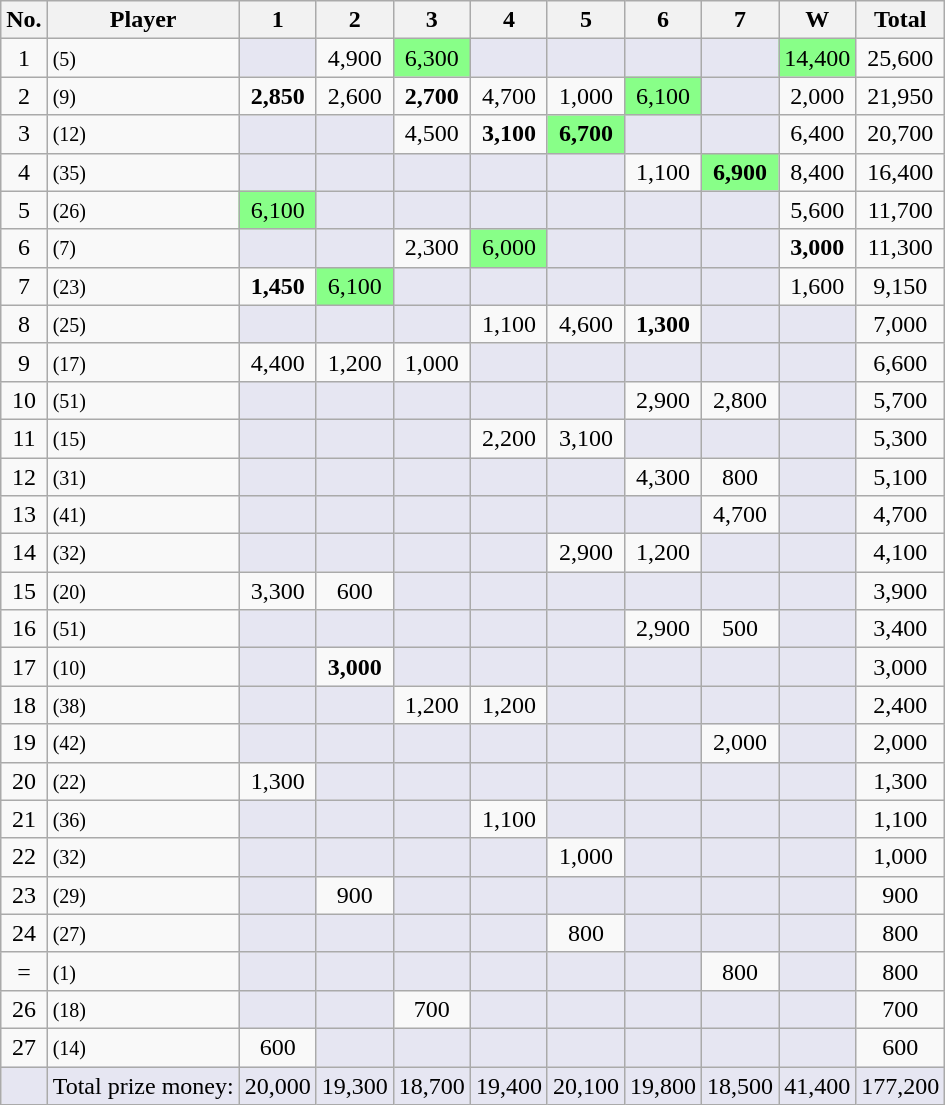<table class="wikitable sortable sticky-header" style="text-align:center;">
<tr>
<th>No.</th>
<th>Player</th>
<th>1</th>
<th>2</th>
<th>3</th>
<th>4</th>
<th>5</th>
<th>6</th>
<th>7</th>
<th>W</th>
<th>Total</th>
</tr>
<tr>
<td>1</td>
<td style="text-align:left;" data-sort-value="Selby, Mark"> <small>(5)</small></td>
<td style="background:#e6e6f2;"></td>
<td>4,900</td>
<td style="background:#88ff88;">6,300</td>
<td style="background:#e6e6f2;"></td>
<td style="background:#e6e6f2;"></td>
<td style="background:#e6e6f2;"></td>
<td style="background:#e6e6f2;"></td>
<td style="background:#88ff88;">14,400</td>
<td>25,600</td>
</tr>
<tr>
<td>2</td>
<td style="text-align:left;" data-sort-value="Wilson, Kyren"> <small>(9)</small></td>
<td><strong>2,850</strong></td>
<td>2,600</td>
<td><strong>2,700</strong></td>
<td>4,700</td>
<td>1,000</td>
<td style="background:#88ff88;">6,100</td>
<td style="background:#e6e6f2;"></td>
<td>2,000</td>
<td>21,950</td>
</tr>
<tr>
<td>3</td>
<td style="text-align:left;" data-sort-value="Higgins, John"> <small>(12)</small></td>
<td style="background:#e6e6f2;"></td>
<td style="background:#e6e6f2;"></td>
<td>4,500</td>
<td><strong>3,100</strong></td>
<td style="background:#88ff88;"><strong>6,700</strong></td>
<td style="background:#e6e6f2;"></td>
<td style="background:#e6e6f2;"></td>
<td>6,400</td>
<td>20,700</td>
</tr>
<tr>
<td>4</td>
<td style="text-align:left;" data-sort-value="O'Connor, Joe"> <small>(35)</small></td>
<td style="background:#e6e6f2;"></td>
<td style="background:#e6e6f2;"></td>
<td style="background:#e6e6f2;"></td>
<td style="background:#e6e6f2;"></td>
<td style="background:#e6e6f2;"></td>
<td>1,100</td>
<td style="background:#88ff88;"><strong>6,900</strong></td>
<td>8,400</td>
<td>16,400</td>
</tr>
<tr>
<td>5</td>
<td style="text-align:left;" data-sort-value="Bingham, Stuart"> <small>(26)</small></td>
<td style="background:#88ff88;">6,100</td>
<td style="background:#e6e6f2;"></td>
<td style="background:#e6e6f2;"></td>
<td style="background:#e6e6f2;"></td>
<td style="background:#e6e6f2;"></td>
<td style="background:#e6e6f2;"></td>
<td style="background:#e6e6f2;"></td>
<td>5,600</td>
<td>11,700</td>
</tr>
<tr>
<td>6</td>
<td style="text-align:left;" data-sort-value="Robertson, Neil"> <small>(7)</small></td>
<td style="background:#e6e6f2;"></td>
<td style="background:#e6e6f2;"></td>
<td>2,300</td>
<td style="background:#88ff88;">6,000</td>
<td style="background:#e6e6f2;"></td>
<td style="background:#e6e6f2;"></td>
<td style="background:#e6e6f2;"></td>
<td><strong>3,000</strong></td>
<td>11,300</td>
</tr>
<tr>
<td>7</td>
<td style="text-align:left;" data-sort-value="Wakelin, Chris"> <small>(23)</small></td>
<td><strong>1,450</strong></td>
<td style="background:#88ff88;">6,100</td>
<td style="background:#e6e6f2;"></td>
<td style="background:#e6e6f2;"></td>
<td style="background:#e6e6f2;"></td>
<td style="background:#e6e6f2;"></td>
<td style="background:#e6e6f2;"></td>
<td>1,600</td>
<td>9,150</td>
</tr>
<tr>
<td>8</td>
<td style="text-align:left;" data-sort-value="Walden, Ricky"> <small>(25)</small></td>
<td style="background:#e6e6f2;"></td>
<td style="background:#e6e6f2;"></td>
<td style="background:#e6e6f2;"></td>
<td>1,100</td>
<td>4,600</td>
<td><strong>1,300</strong></td>
<td style="background:#e6e6f2;"></td>
<td style="background:#e6e6f2;"></td>
<td>7,000</td>
</tr>
<tr>
<td>9</td>
<td style="text-align:left;" data-sort-value="Wilson, Gary"> <small>(17)</small></td>
<td>4,400</td>
<td>1,200</td>
<td>1,000</td>
<td style="background:#e6e6f2;"></td>
<td style="background:#e6e6f2;"></td>
<td style="background:#e6e6f2;"></td>
<td style="background:#e6e6f2;"></td>
<td style="background:#e6e6f2;"></td>
<td>6,600</td>
</tr>
<tr>
<td>10</td>
<td style="text-align:left;" data-sort-value="Slessor, Elliot"> <small>(51)</small></td>
<td style="background:#e6e6f2;"></td>
<td style="background:#e6e6f2;"></td>
<td style="background:#e6e6f2;"></td>
<td style="background:#e6e6f2;"></td>
<td style="background:#e6e6f2;"></td>
<td>2,900</td>
<td>2,800</td>
<td style="background:#e6e6f2;"></td>
<td>5,700</td>
</tr>
<tr>
<td>11</td>
<td style="text-align:left;" data-sort-value="Hawkins, Barry"> <small>(15)</small></td>
<td style="background:#e6e6f2;"></td>
<td style="background:#e6e6f2;"></td>
<td style="background:#e6e6f2;"></td>
<td>2,200</td>
<td>3,100</td>
<td style="background:#e6e6f2;"></td>
<td style="background:#e6e6f2;"></td>
<td style="background:#e6e6f2;"></td>
<td>5,300</td>
</tr>
<tr>
<td>12</td>
<td style="text-align:left;" data-sort-value="Pang, Junxu"> <small>(31)</small></td>
<td style="background:#e6e6f2;"></td>
<td style="background:#e6e6f2;"></td>
<td style="background:#e6e6f2;"></td>
<td style="background:#e6e6f2;"></td>
<td style="background:#e6e6f2;"></td>
<td>4,300</td>
<td>800</td>
<td style="background:#e6e6f2;"></td>
<td>5,100</td>
</tr>
<tr>
<td>13</td>
<td style="text-align:left;" data-sort-value="Jones, Jak"> <small>(41)</small></td>
<td style="background:#e6e6f2;"></td>
<td style="background:#e6e6f2;"></td>
<td style="background:#e6e6f2;"></td>
<td style="background:#e6e6f2;"></td>
<td style="background:#e6e6f2;"></td>
<td style="background:#e6e6f2;"></td>
<td>4,700</td>
<td style="background:#e6e6f2;"></td>
<td>4,700</td>
</tr>
<tr>
<td>14</td>
<td style="text-align:left;" data-sort-value="Fan, Zhengyi"> <small>(32)</small></td>
<td style="background:#e6e6f2;"></td>
<td style="background:#e6e6f2;"></td>
<td style="background:#e6e6f2;"></td>
<td style="background:#e6e6f2;"></td>
<td>2,900</td>
<td>1,200</td>
<td style="background:#e6e6f2;"></td>
<td style="background:#e6e6f2;"></td>
<td>4,100</td>
</tr>
<tr>
<td>15</td>
<td style="text-align:left;" data-sort-value="Day, Ryan"> <small>(20)</small></td>
<td>3,300</td>
<td>600</td>
<td style="background:#e6e6f2;"></td>
<td style="background:#e6e6f2;"></td>
<td style="background:#e6e6f2;"></td>
<td style="background:#e6e6f2;"></td>
<td style="background:#e6e6f2;"></td>
<td style="background:#e6e6f2;"></td>
<td>3,900</td>
</tr>
<tr>
<td>16</td>
<td style="text-align:left;" data-sort-value="Craigie, Sam"> <small>(51)</small></td>
<td style="background:#e6e6f2;"></td>
<td style="background:#e6e6f2;"></td>
<td style="background:#e6e6f2;"></td>
<td style="background:#e6e6f2;"></td>
<td style="background:#e6e6f2;"></td>
<td>2,900</td>
<td>500</td>
<td style="background:#e6e6f2;"></td>
<td>3,400</td>
</tr>
<tr>
<td>17</td>
<td style="text-align:left;" data-sort-value="Carter, Ali"> <small>(10)</small></td>
<td style="background:#e6e6f2;"></td>
<td><strong>3,000</strong></td>
<td style="background:#e6e6f2;"></td>
<td style="background:#e6e6f2;"></td>
<td style="background:#e6e6f2;"></td>
<td style="background:#e6e6f2;"></td>
<td style="background:#e6e6f2;"></td>
<td style="background:#e6e6f2;"></td>
<td>3,000</td>
</tr>
<tr>
<td>18</td>
<td style="text-align:left;" data-sort-value="Xiao, Guodong"> <small>(38)</small></td>
<td style="background:#e6e6f2;"></td>
<td style="background:#e6e6f2;"></td>
<td>1,200</td>
<td>1,200</td>
<td style="background:#e6e6f2;"></td>
<td style="background:#e6e6f2;"></td>
<td style="background:#e6e6f2;"></td>
<td style="background:#e6e6f2;"></td>
<td>2,400</td>
</tr>
<tr>
<td>19</td>
<td style="text-align:left;" data-sort-value="Brown, Jordan"> <small>(42)</small></td>
<td style="background:#e6e6f2;"></td>
<td style="background:#e6e6f2;"></td>
<td style="background:#e6e6f2;"></td>
<td style="background:#e6e6f2;"></td>
<td style="background:#e6e6f2;"></td>
<td style="background:#e6e6f2;"></td>
<td>2,000</td>
<td style="background:#e6e6f2;"></td>
<td>2,000</td>
</tr>
<tr>
<td>20</td>
<td style="text-align:left;" data-sort-value="Saengkham, Noppon"> <small>(22)</small></td>
<td>1,300</td>
<td style="background:#e6e6f2;"></td>
<td style="background:#e6e6f2;"></td>
<td style="background:#e6e6f2;"></td>
<td style="background:#e6e6f2;"></td>
<td style="background:#e6e6f2;"></td>
<td style="background:#e6e6f2;"></td>
<td style="background:#e6e6f2;"></td>
<td>1,300</td>
</tr>
<tr>
<td>21</td>
<td style="text-align:left;" data-sort-value="Robertson, Jimmy"> <small>(36)</small></td>
<td style="background:#e6e6f2;"></td>
<td style="background:#e6e6f2;"></td>
<td style="background:#e6e6f2;"></td>
<td>1,100</td>
<td style="background:#e6e6f2;"></td>
<td style="background:#e6e6f2;"></td>
<td style="background:#e6e6f2;"></td>
<td style="background:#e6e6f2;"></td>
<td>1,100</td>
</tr>
<tr>
<td>22</td>
<td style="text-align:left;" data-sort-value="Gilbert, David"> <small>(32)</small></td>
<td style="background:#e6e6f2;"></td>
<td style="background:#e6e6f2;"></td>
<td style="background:#e6e6f2;"></td>
<td style="background:#e6e6f2;"></td>
<td>1,000</td>
<td style="background:#e6e6f2;"></td>
<td style="background:#e6e6f2;"></td>
<td style="background:#e6e6f2;"></td>
<td>1,000</td>
</tr>
<tr>
<td>23</td>
<td style="text-align:left;" data-sort-value="Selt, Matthew"> <small>(29)</small></td>
<td style="background:#e6e6f2;"></td>
<td>900</td>
<td style="background:#e6e6f2;"></td>
<td style="background:#e6e6f2;"></td>
<td style="background:#e6e6f2;"></td>
<td style="background:#e6e6f2;"></td>
<td style="background:#e6e6f2;"></td>
<td style="background:#e6e6f2;"></td>
<td>900</td>
</tr>
<tr>
<td>24</td>
<td style="text-align:left;" data-sort-value="Perry, Joe"> <small>(27)</small></td>
<td style="background:#e6e6f2;"></td>
<td style="background:#e6e6f2;"></td>
<td style="background:#e6e6f2;"></td>
<td style="background:#e6e6f2;"></td>
<td>800</td>
<td style="background:#e6e6f2;"></td>
<td style="background:#e6e6f2;"></td>
<td style="background:#e6e6f2;"></td>
<td>800</td>
</tr>
<tr>
<td data-sort-value=25>=</td>
<td style="text-align:left;" data-sort-value="O'Sullivan, Ronnie"> <small>(1)</small></td>
<td style="background:#e6e6f2;"></td>
<td style="background:#e6e6f2;"></td>
<td style="background:#e6e6f2;"></td>
<td style="background:#e6e6f2;"></td>
<td style="background:#e6e6f2;"></td>
<td style="background:#e6e6f2;"></td>
<td>800</td>
<td style="background:#e6e6f2;"></td>
<td>800</td>
</tr>
<tr>
<td>26</td>
<td style="text-align:left;" data-sort-value="Ford, Tom"> <small>(18)</small></td>
<td style="background:#e6e6f2;"></td>
<td style="background:#e6e6f2;"></td>
<td>700</td>
<td style="background:#e6e6f2;"></td>
<td style="background:#e6e6f2;"></td>
<td style="background:#e6e6f2;"></td>
<td style="background:#e6e6f2;"></td>
<td style="background:#e6e6f2;"></td>
<td>700</td>
</tr>
<tr>
<td>27</td>
<td style="text-align:left;" data-sort-value="Milkins, Robert"> <small>(14)</small></td>
<td>600</td>
<td style="background:#e6e6f2;"></td>
<td style="background:#e6e6f2;"></td>
<td style="background:#e6e6f2;"></td>
<td style="background:#e6e6f2;"></td>
<td style="background:#e6e6f2;"></td>
<td style="background:#e6e6f2;"></td>
<td style="background:#e6e6f2;"></td>
<td>600</td>
</tr>
<tr class=sortbottom>
<td style="background:#e6e6f2;"></td>
<td style="text-align:right; background:#e6e6f2;">Total prize money:</td>
<td style="background:#e6e6f2;">20,000</td>
<td style="background:#e6e6f2;">19,300</td>
<td style="background:#e6e6f2;">18,700</td>
<td style="background:#e6e6f2;">19,400</td>
<td style="background:#e6e6f2;">20,100</td>
<td style="background:#e6e6f2;">19,800</td>
<td style="background:#e6e6f2;">18,500</td>
<td style="background:#e6e6f2;">41,400</td>
<td style="background:#e6e6f2;">177,200</td>
</tr>
</table>
